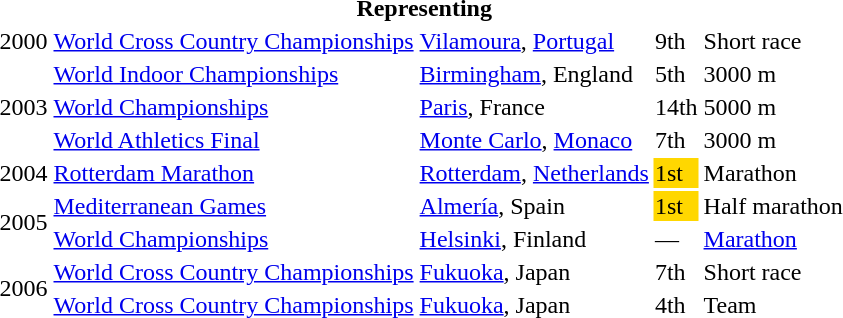<table>
<tr>
<th colspan="6">Representing </th>
</tr>
<tr>
<td>2000</td>
<td><a href='#'>World Cross Country Championships</a></td>
<td><a href='#'>Vilamoura</a>, <a href='#'>Portugal</a></td>
<td>9th</td>
<td>Short race</td>
<td></td>
</tr>
<tr>
<td rowspan=3>2003</td>
<td><a href='#'>World Indoor Championships</a></td>
<td><a href='#'>Birmingham</a>, England</td>
<td>5th</td>
<td>3000 m</td>
<td></td>
</tr>
<tr>
<td><a href='#'>World Championships</a></td>
<td><a href='#'>Paris</a>, France</td>
<td>14th</td>
<td>5000 m</td>
<td></td>
</tr>
<tr>
<td><a href='#'>World Athletics Final</a></td>
<td><a href='#'>Monte Carlo</a>, <a href='#'>Monaco</a></td>
<td>7th</td>
<td>3000 m</td>
<td></td>
</tr>
<tr>
<td>2004</td>
<td><a href='#'>Rotterdam Marathon</a></td>
<td><a href='#'>Rotterdam</a>, <a href='#'>Netherlands</a></td>
<td bgcolor="gold">1st</td>
<td>Marathon</td>
<td></td>
</tr>
<tr>
<td rowspan=2>2005</td>
<td><a href='#'>Mediterranean Games</a></td>
<td><a href='#'>Almería</a>, Spain</td>
<td bgcolor="gold">1st</td>
<td>Half marathon</td>
<td></td>
</tr>
<tr>
<td><a href='#'>World Championships</a></td>
<td><a href='#'>Helsinki</a>, Finland</td>
<td>—</td>
<td><a href='#'>Marathon</a></td>
<td></td>
</tr>
<tr>
<td rowspan=2>2006</td>
<td><a href='#'>World Cross Country Championships</a></td>
<td><a href='#'>Fukuoka</a>, Japan</td>
<td>7th</td>
<td>Short race</td>
<td></td>
</tr>
<tr>
<td><a href='#'>World Cross Country Championships</a></td>
<td><a href='#'>Fukuoka</a>, Japan</td>
<td>4th</td>
<td>Team</td>
<td></td>
</tr>
</table>
